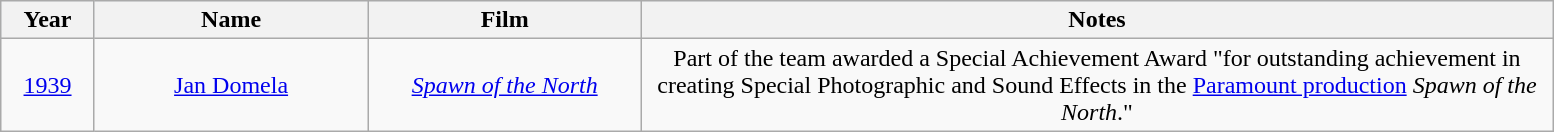<table class="wikitable" style="text-align: center">
<tr ---- bgcolor="#ebf5ff">
<th width="055">Year</th>
<th width="175">Name</th>
<th width="175">Film</th>
<th width="600">Notes</th>
</tr>
<tr>
<td><a href='#'>1939</a></td>
<td><a href='#'>Jan Domela</a></td>
<td><em><a href='#'>Spawn of the North</a></em></td>
<td>Part of the team awarded a Special Achievement Award "for outstanding achievement in creating Special Photographic and Sound Effects in the <a href='#'>Paramount production</a> <em>Spawn of the North</em>."</td>
</tr>
</table>
